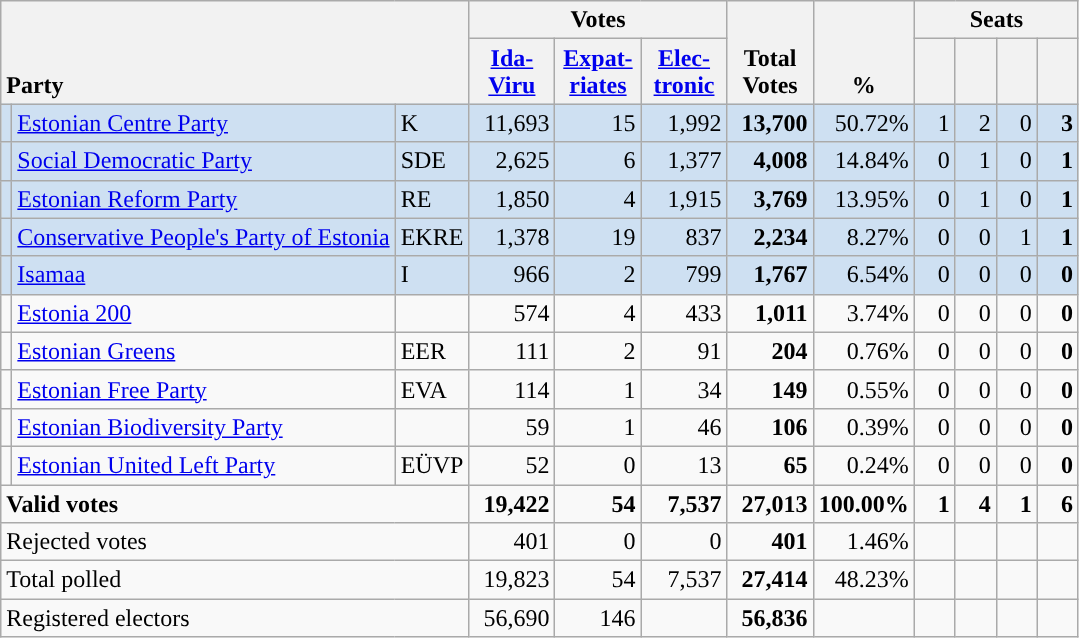<table class="wikitable" border="1" style="text-align:right;">
<tr>
<th style="text-align:left;" valign=bottom rowspan=2 colspan=3>Party</th>
<th colspan=3>Votes</th>
<th align=center valign=bottom rowspan=2 width="50">Total Votes</th>
<th align=center valign=bottom rowspan=2 width="50">%</th>
<th colspan=4>Seats</th>
</tr>
<tr>
<th align=center valign=bottom width="50"><a href='#'>Ida- Viru</a></th>
<th align=center valign=bottom width="50"><a href='#'>Expat- riates</a></th>
<th align=center valign=bottom width="50"><a href='#'>Elec- tronic</a></th>
<th align=center valign=bottom width="20"><small></small></th>
<th align=center valign=bottom width="20"><small></small></th>
<th align=center valign=bottom width="20"><small></small></th>
<th align=center valign=bottom width="20"><small></small></th>
</tr>
<tr style="background:#CEE0F2;">
<td style="background:"></td>
<td align=left><a href='#'>Estonian Centre Party</a></td>
<td align=left>K</td>
<td>11,693</td>
<td>15</td>
<td>1,992</td>
<td><strong>13,700</strong></td>
<td>50.72%</td>
<td>1</td>
<td>2</td>
<td>0</td>
<td><strong>3</strong></td>
</tr>
<tr style="background:#CEE0F2;">
<td style="background:"></td>
<td align=left><a href='#'>Social Democratic Party</a></td>
<td align=left>SDE</td>
<td>2,625</td>
<td>6</td>
<td>1,377</td>
<td><strong>4,008</strong></td>
<td>14.84%</td>
<td>0</td>
<td>1</td>
<td>0</td>
<td><strong>1</strong></td>
</tr>
<tr style="background:#CEE0F2;">
<td style="background:"></td>
<td align=left><a href='#'>Estonian Reform Party</a></td>
<td align=left>RE</td>
<td>1,850</td>
<td>4</td>
<td>1,915</td>
<td><strong>3,769</strong></td>
<td>13.95%</td>
<td>0</td>
<td>1</td>
<td>0</td>
<td><strong>1</strong></td>
</tr>
<tr style="background:#CEE0F2;">
<td style="background:"></td>
<td align=left><a href='#'>Conservative People's Party of Estonia</a></td>
<td align=left>EKRE</td>
<td>1,378</td>
<td>19</td>
<td>837</td>
<td><strong>2,234</strong></td>
<td>8.27%</td>
<td>0</td>
<td>0</td>
<td>1</td>
<td><strong>1</strong></td>
</tr>
<tr style="background:#CEE0F2;">
<td style="background:"></td>
<td align=left><a href='#'>Isamaa</a></td>
<td align=left>I</td>
<td>966</td>
<td>2</td>
<td>799</td>
<td><strong>1,767</strong></td>
<td>6.54%</td>
<td>0</td>
<td>0</td>
<td>0</td>
<td><strong>0</strong></td>
</tr>
<tr>
<td style="background:"></td>
<td align=left><a href='#'>Estonia 200</a></td>
<td></td>
<td>574</td>
<td>4</td>
<td>433</td>
<td><strong>1,011</strong></td>
<td>3.74%</td>
<td>0</td>
<td>0</td>
<td>0</td>
<td><strong>0</strong></td>
</tr>
<tr>
<td style="background:"></td>
<td align=left><a href='#'>Estonian Greens</a></td>
<td align=left>EER</td>
<td>111</td>
<td>2</td>
<td>91</td>
<td><strong>204</strong></td>
<td>0.76%</td>
<td>0</td>
<td>0</td>
<td>0</td>
<td><strong>0</strong></td>
</tr>
<tr>
<td style="background:"></td>
<td align=left><a href='#'>Estonian Free Party</a></td>
<td align=left>EVA</td>
<td>114</td>
<td>1</td>
<td>34</td>
<td><strong>149</strong></td>
<td>0.55%</td>
<td>0</td>
<td>0</td>
<td>0</td>
<td><strong>0</strong></td>
</tr>
<tr>
<td style="background:"></td>
<td align=left><a href='#'>Estonian Biodiversity Party</a></td>
<td></td>
<td>59</td>
<td>1</td>
<td>46</td>
<td><strong>106</strong></td>
<td>0.39%</td>
<td>0</td>
<td>0</td>
<td>0</td>
<td><strong>0</strong></td>
</tr>
<tr>
<td style="background:"></td>
<td align=left><a href='#'>Estonian United Left Party</a></td>
<td align=left>EÜVP</td>
<td>52</td>
<td>0</td>
<td>13</td>
<td><strong>65</strong></td>
<td>0.24%</td>
<td>0</td>
<td>0</td>
<td>0</td>
<td><strong>0</strong></td>
</tr>
<tr style="font-weight:bold">
<td align=left colspan=3>Valid votes</td>
<td>19,422</td>
<td>54</td>
<td>7,537</td>
<td>27,013</td>
<td>100.00%</td>
<td>1</td>
<td>4</td>
<td>1</td>
<td>6</td>
</tr>
<tr>
<td align=left colspan=3>Rejected votes</td>
<td>401</td>
<td>0</td>
<td>0</td>
<td><strong>401</strong></td>
<td>1.46%</td>
<td></td>
<td></td>
<td></td>
<td></td>
</tr>
<tr>
<td align=left colspan=3>Total polled</td>
<td>19,823</td>
<td>54</td>
<td>7,537</td>
<td><strong>27,414</strong></td>
<td>48.23%</td>
<td></td>
<td></td>
<td></td>
<td></td>
</tr>
<tr>
<td align=left colspan=3>Registered electors</td>
<td>56,690</td>
<td>146</td>
<td></td>
<td><strong>56,836</strong></td>
<td></td>
<td></td>
<td></td>
<td></td>
<td></td>
</tr>
</table>
